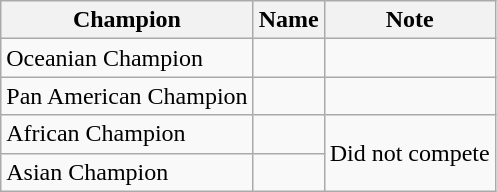<table class="wikitable">
<tr>
<th>Champion</th>
<th>Name</th>
<th>Note</th>
</tr>
<tr>
<td>Oceanian Champion</td>
<td></td>
<td></td>
</tr>
<tr>
<td>Pan American Champion</td>
<td></td>
<td></td>
</tr>
<tr>
<td>African Champion</td>
<td></td>
<td rowspan=2>Did not compete</td>
</tr>
<tr>
<td>Asian Champion</td>
<td></td>
</tr>
</table>
